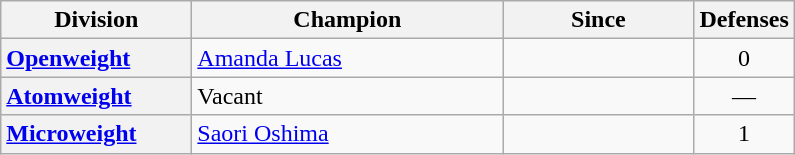<table class="wikitable sortable">
<tr>
<th width=120>Division</th>
<th width=200>Champion</th>
<th width=120>Since</th>
<th>Defenses</th>
</tr>
<tr>
<th style="text-align:left;"><a href='#'>Openweight</a></th>
<td> <a href='#'>Amanda Lucas</a></td>
<td></td>
<td align=center>0</td>
</tr>
<tr>
<th style="text-align:left;"><a href='#'>Atomweight</a></th>
<td>Vacant</td>
<td></td>
<td align=center>—</td>
</tr>
<tr>
<th style="text-align:left;"><a href='#'>Microweight</a></th>
<td> <a href='#'>Saori Oshima</a></td>
<td></td>
<td align=center>1</td>
</tr>
</table>
